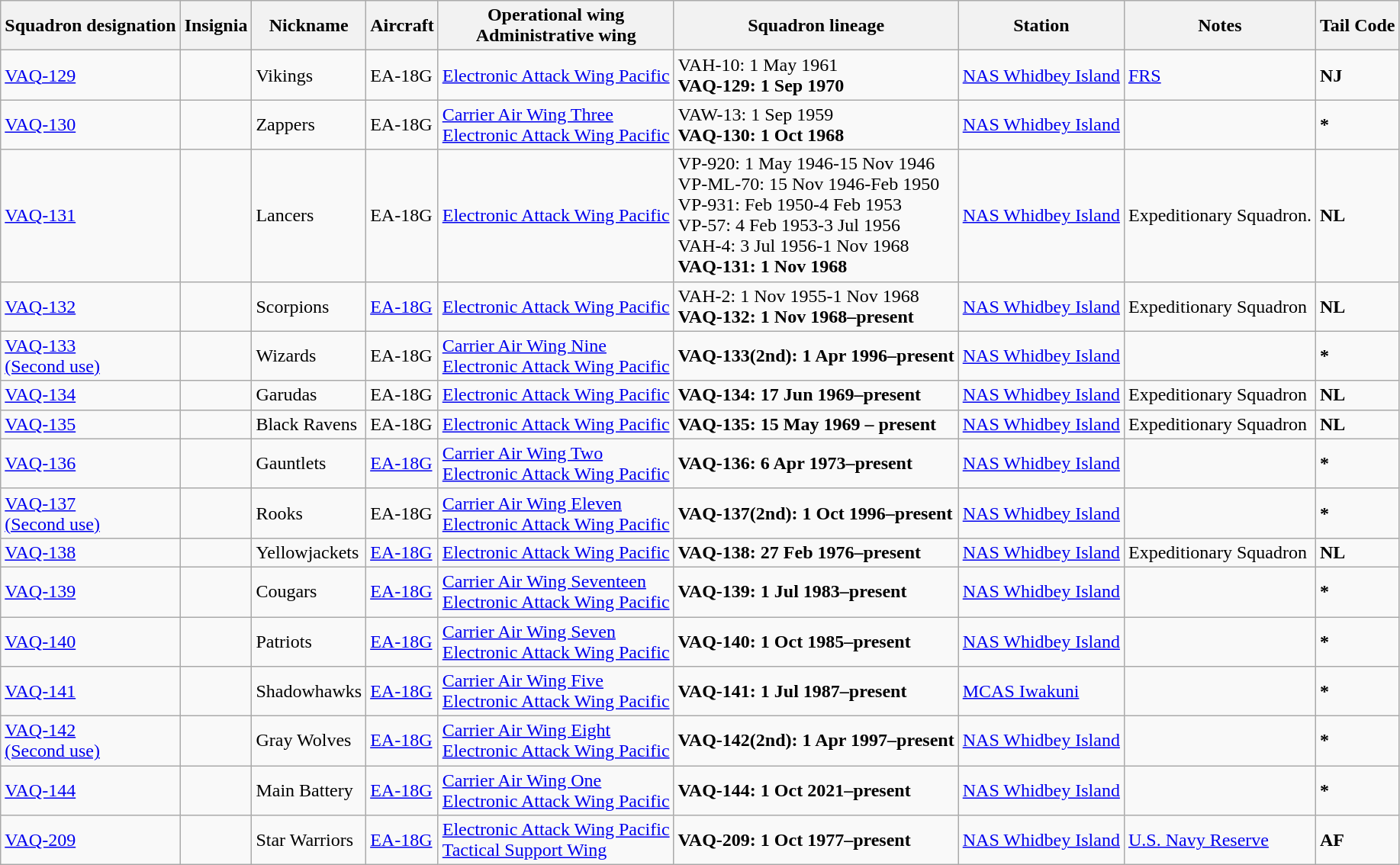<table class="wikitable sortable">
<tr>
<th>Squadron designation</th>
<th>Insignia</th>
<th>Nickname</th>
<th>Aircraft</th>
<th>Operational wing<br>Administrative wing</th>
<th>Squadron lineage</th>
<th>Station</th>
<th>Notes</th>
<th>Tail Code</th>
</tr>
<tr>
<td><a href='#'>VAQ-129</a></td>
<td></td>
<td>Vikings</td>
<td>EA-18G</td>
<td style="white-space: nowrap;"><a href='#'>Electronic Attack Wing Pacific</a></td>
<td>VAH-10: 1 May 1961<br><strong>VAQ-129: 1 Sep 1970</strong></td>
<td><a href='#'>NAS Whidbey Island</a></td>
<td><a href='#'>FRS</a></td>
<td><strong>NJ</strong></td>
</tr>
<tr>
<td><a href='#'>VAQ-130</a></td>
<td></td>
<td>Zappers</td>
<td>EA-18G</td>
<td><a href='#'>Carrier Air Wing Three</a><br><a href='#'>Electronic Attack Wing Pacific</a></td>
<td>VAW-13: 1 Sep 1959<br><strong>VAQ-130: 1 Oct 1968</strong></td>
<td><a href='#'>NAS Whidbey Island</a></td>
<td></td>
<td><strong>*</strong></td>
</tr>
<tr>
<td><a href='#'>VAQ-131</a></td>
<td></td>
<td>Lancers</td>
<td>EA-18G</td>
<td><a href='#'>Electronic Attack Wing Pacific</a></td>
<td>VP-920: 1 May 1946-15 Nov 1946<br>VP-ML-70: 15 Nov 1946-Feb 1950<br>VP-931: Feb 1950-4 Feb 1953<br>VP-57: 4 Feb 1953-3 Jul 1956<br>VAH-4: 3 Jul 1956-1 Nov 1968<br><strong>VAQ-131: 1 Nov 1968</strong></td>
<td><a href='#'>NAS Whidbey Island</a></td>
<td>Expeditionary Squadron.<br></td>
<td><strong>NL</strong></td>
</tr>
<tr>
<td><a href='#'>VAQ-132</a></td>
<td></td>
<td>Scorpions</td>
<td><a href='#'>EA-18G</a></td>
<td><a href='#'>Electronic Attack Wing Pacific</a></td>
<td>VAH-2: 1 Nov 1955-1 Nov 1968<br><strong>VAQ-132: 1 Nov 1968–present</strong></td>
<td><a href='#'>NAS Whidbey Island</a></td>
<td>Expeditionary Squadron</td>
<td><strong>NL</strong></td>
</tr>
<tr>
<td><a href='#'>VAQ-133<br>(Second use)</a></td>
<td></td>
<td>Wizards</td>
<td>EA-18G</td>
<td><a href='#'>Carrier Air Wing Nine</a><br><a href='#'>Electronic Attack Wing Pacific</a></td>
<td><strong>VAQ-133(2nd): 1 Apr 1996–present</strong></td>
<td><a href='#'>NAS Whidbey Island</a></td>
<td></td>
<td><strong>*</strong></td>
</tr>
<tr>
<td><a href='#'>VAQ-134</a></td>
<td></td>
<td>Garudas</td>
<td>EA-18G</td>
<td><a href='#'>Electronic Attack Wing Pacific</a></td>
<td><strong>VAQ-134: 17 Jun 1969–present</strong></td>
<td><a href='#'>NAS Whidbey Island</a></td>
<td>Expeditionary Squadron</td>
<td><strong>NL</strong></td>
</tr>
<tr>
<td><a href='#'>VAQ-135</a></td>
<td></td>
<td>Black Ravens</td>
<td>EA-18G</td>
<td><a href='#'>Electronic Attack Wing Pacific</a></td>
<td><strong>VAQ-135: 15 May 1969 – present</strong></td>
<td><a href='#'>NAS Whidbey Island</a></td>
<td>Expeditionary Squadron</td>
<td><strong>NL</strong></td>
</tr>
<tr>
<td><a href='#'>VAQ-136</a></td>
<td></td>
<td>Gauntlets</td>
<td><a href='#'>EA-18G</a></td>
<td><a href='#'>Carrier Air Wing Two</a><br><a href='#'>Electronic Attack Wing Pacific</a></td>
<td><strong>VAQ-136: 6 Apr 1973–present</strong></td>
<td><a href='#'>NAS Whidbey Island</a></td>
<td></td>
<td><strong>*</strong></td>
</tr>
<tr>
<td><a href='#'>VAQ-137<br>(Second use)</a></td>
<td></td>
<td>Rooks</td>
<td>EA-18G</td>
<td><a href='#'>Carrier Air Wing Eleven</a><br><a href='#'>Electronic Attack Wing Pacific</a></td>
<td><strong>VAQ-137(2nd): 1 Oct 1996–present</strong></td>
<td><a href='#'>NAS Whidbey Island</a></td>
<td></td>
<td><strong>*</strong></td>
</tr>
<tr>
<td><a href='#'>VAQ-138</a></td>
<td></td>
<td>Yellowjackets</td>
<td><a href='#'>EA-18G</a></td>
<td><a href='#'>Electronic Attack Wing Pacific</a></td>
<td><strong>VAQ-138: 27 Feb 1976–present</strong></td>
<td><a href='#'>NAS Whidbey Island</a></td>
<td>Expeditionary Squadron</td>
<td><strong>NL</strong></td>
</tr>
<tr>
<td><a href='#'>VAQ-139</a></td>
<td></td>
<td>Cougars</td>
<td><a href='#'>EA-18G</a></td>
<td style="white-space: nowrap;"><a href='#'>Carrier Air Wing Seventeen</a><br><a href='#'>Electronic Attack Wing Pacific</a></td>
<td><strong>VAQ-139: 1 Jul 1983–present</strong></td>
<td><a href='#'>NAS Whidbey Island</a></td>
<td></td>
<td><strong>*</strong></td>
</tr>
<tr>
<td><a href='#'>VAQ-140</a></td>
<td></td>
<td>Patriots</td>
<td><a href='#'>EA-18G</a></td>
<td><a href='#'>Carrier Air Wing Seven</a><br><a href='#'>Electronic Attack Wing Pacific</a></td>
<td><strong>VAQ-140: 1 Oct 1985–present</strong></td>
<td><a href='#'>NAS Whidbey Island</a></td>
<td></td>
<td><strong>*</strong></td>
</tr>
<tr>
<td><a href='#'>VAQ-141</a></td>
<td></td>
<td>Shadowhawks</td>
<td><a href='#'>EA-18G</a></td>
<td><a href='#'>Carrier Air Wing Five</a><br><a href='#'>Electronic Attack Wing Pacific</a></td>
<td><strong>VAQ-141: 1 Jul 1987–present</strong></td>
<td><a href='#'>MCAS Iwakuni</a></td>
<td></td>
<td><strong>*</strong></td>
</tr>
<tr>
<td><a href='#'>VAQ-142<br>(Second use)</a></td>
<td></td>
<td>Gray Wolves</td>
<td><a href='#'>EA-18G</a></td>
<td><a href='#'>Carrier Air Wing Eight</a><br><a href='#'>Electronic Attack Wing Pacific</a></td>
<td style="white-space: nowrap;"><strong>VAQ-142(2nd): 1 Apr 1997–present</strong></td>
<td><a href='#'>NAS Whidbey Island</a></td>
<td></td>
<td><strong>*</strong></td>
</tr>
<tr>
<td><a href='#'>VAQ-144</a></td>
<td></td>
<td>Main Battery</td>
<td><a href='#'>EA-18G</a></td>
<td><a href='#'>Carrier Air Wing One</a><br><a href='#'>Electronic Attack Wing Pacific</a></td>
<td><strong>VAQ-144: 1 Oct 2021–present</strong></td>
<td><a href='#'>NAS Whidbey Island</a></td>
<td></td>
<td><strong>*</strong></td>
</tr>
<tr>
<td><a href='#'>VAQ-209</a></td>
<td></td>
<td>Star Warriors</td>
<td><a href='#'>EA-18G</a></td>
<td><a href='#'>Electronic Attack Wing Pacific</a><br><a href='#'>Tactical Support Wing</a></td>
<td><strong>VAQ-209: 1 Oct 1977–present</strong></td>
<td><a href='#'>NAS Whidbey Island</a></td>
<td><a href='#'>U.S. Navy Reserve</a></td>
<td><strong>AF</strong></td>
</tr>
</table>
